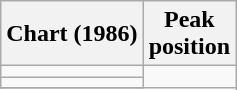<table class="wikitable sortable">
<tr>
<th>Chart (1986)</th>
<th style="text-align:center;">Peak<br>position</th>
</tr>
<tr>
<td></td>
</tr>
<tr>
<td></td>
</tr>
<tr>
</tr>
</table>
